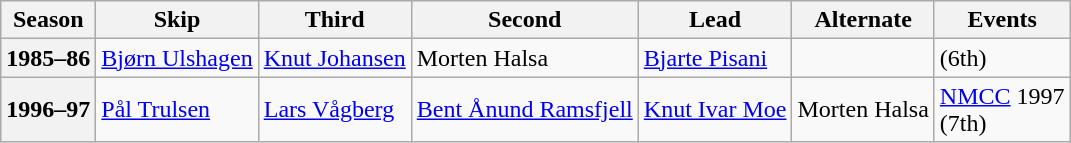<table class="wikitable">
<tr>
<th scope="col">Season</th>
<th scope="col">Skip</th>
<th scope="col">Third</th>
<th scope="col">Second</th>
<th scope="col">Lead</th>
<th scope="col">Alternate</th>
<th scope="col">Events</th>
</tr>
<tr>
<th scope="row">1985–86</th>
<td><a href='#'>Bjørn Ulshagen</a></td>
<td><a href='#'>Knut Johansen</a></td>
<td>Morten Halsa</td>
<td><a href='#'>Bjarte Pisani</a></td>
<td></td>
<td> (6th)</td>
</tr>
<tr>
<th scope="row">1996–97</th>
<td><a href='#'>Pål Trulsen</a></td>
<td><a href='#'>Lars Vågberg</a></td>
<td><a href='#'>Bent Ånund Ramsfjell</a></td>
<td><a href='#'>Knut Ivar Moe</a></td>
<td>Morten Halsa</td>
<td><a href='#'>NMCC</a> 1997 <br> (7th)</td>
</tr>
</table>
